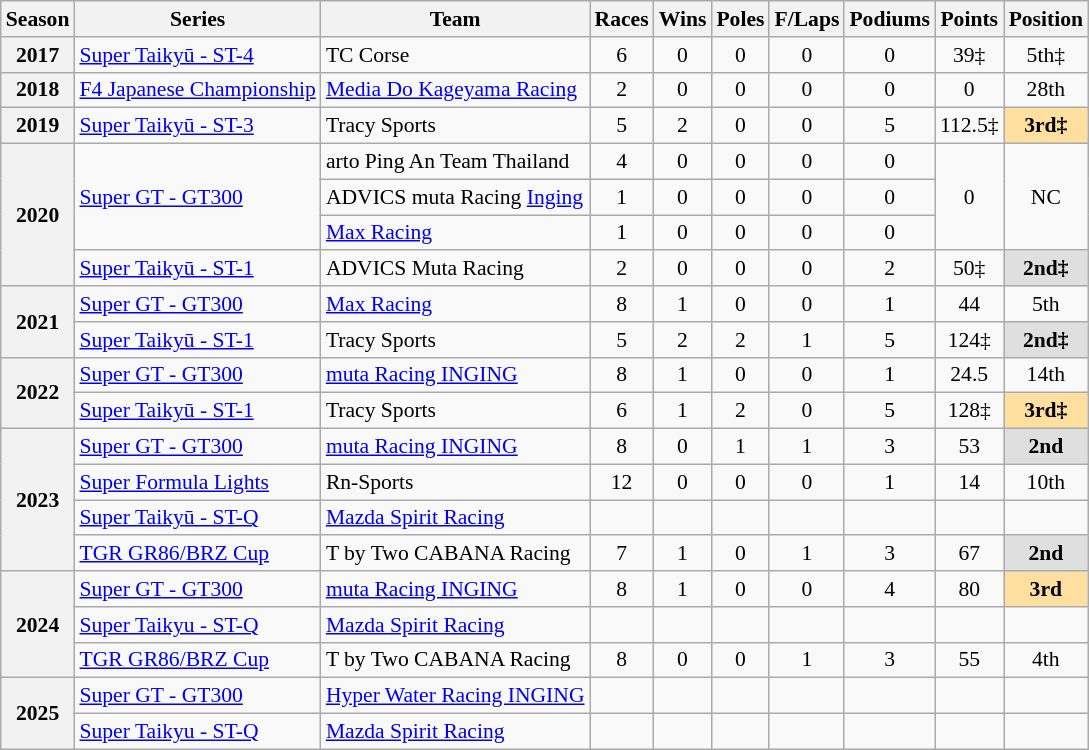<table class="wikitable" style="font-size: 90%; text-align:center">
<tr>
<th>Season</th>
<th>Series</th>
<th>Team</th>
<th>Races</th>
<th>Wins</th>
<th>Poles</th>
<th>F/Laps</th>
<th>Podiums</th>
<th>Points</th>
<th>Position</th>
</tr>
<tr>
<th>2017</th>
<td align=left><a href='#'>Super Taikyū - ST-4</a></td>
<td align=left>TC Corse</td>
<td>6</td>
<td>0</td>
<td>0</td>
<td>0</td>
<td>0</td>
<td>39‡</td>
<td>5th‡</td>
</tr>
<tr>
<th>2018</th>
<td align=left><a href='#'>F4 Japanese Championship</a></td>
<td align=left><a href='#'>Media Do Kageyama Racing</a></td>
<td>2</td>
<td>0</td>
<td>0</td>
<td>0</td>
<td>0</td>
<td>0</td>
<td>28th</td>
</tr>
<tr>
<th>2019</th>
<td align=left><a href='#'>Super Taikyū - ST-3</a></td>
<td align=left>Tracy Sports</td>
<td>5</td>
<td>2</td>
<td>0</td>
<td>0</td>
<td>5</td>
<td>112.5‡</td>
<td style="background:#FFDF9F;"><strong>3rd‡</strong></td>
</tr>
<tr>
<th rowspan="4">2020</th>
<td rowspan="3" align="left"><a href='#'>Super GT - GT300</a></td>
<td align="left">arto Ping An Team Thailand</td>
<td>4</td>
<td>0</td>
<td>0</td>
<td>0</td>
<td>0</td>
<td rowspan="3">0</td>
<td rowspan="3">NC</td>
</tr>
<tr>
<td align=left>ADVICS muta Racing <a href='#'>Inging</a></td>
<td>1</td>
<td>0</td>
<td>0</td>
<td>0</td>
<td>0</td>
</tr>
<tr>
<td align=left><a href='#'>Max Racing</a></td>
<td>1</td>
<td>0</td>
<td>0</td>
<td>0</td>
<td>0</td>
</tr>
<tr>
<td align=left><a href='#'>Super Taikyū - ST-1</a></td>
<td align=left>ADVICS Muta Racing</td>
<td>2</td>
<td>0</td>
<td>0</td>
<td>0</td>
<td>2</td>
<td>50‡</td>
<td style="background:#DFDFDF;"><strong>2nd‡</strong></td>
</tr>
<tr>
<th rowspan="2">2021</th>
<td align=left><a href='#'>Super GT - GT300</a></td>
<td align=left><a href='#'>Max Racing</a></td>
<td>8</td>
<td>1</td>
<td>0</td>
<td>0</td>
<td>1</td>
<td>44</td>
<td>5th</td>
</tr>
<tr>
<td align=left><a href='#'>Super Taikyū - ST-1</a></td>
<td align=left>Tracy Sports</td>
<td>5</td>
<td>2</td>
<td>2</td>
<td>1</td>
<td>5</td>
<td>124‡</td>
<td style="background:#DFDFDF;"><strong>2nd‡</strong></td>
</tr>
<tr>
<th rowspan="2">2022</th>
<td align=left><a href='#'>Super GT - GT300</a></td>
<td align=left><a href='#'>muta Racing INGING</a></td>
<td>8</td>
<td>1</td>
<td>0</td>
<td>0</td>
<td>1</td>
<td>24.5</td>
<td>14th</td>
</tr>
<tr>
<td align=left><a href='#'>Super Taikyū - ST-1</a></td>
<td align=left>Tracy Sports</td>
<td>6</td>
<td>1</td>
<td>2</td>
<td>0</td>
<td>5</td>
<td>128‡</td>
<td style="background:#FFDF9F;"><strong>3rd‡</strong></td>
</tr>
<tr>
<th rowspan="4">2023</th>
<td align=left><a href='#'>Super GT - GT300</a></td>
<td align=left><a href='#'>muta Racing INGING</a></td>
<td>8</td>
<td>0</td>
<td>1</td>
<td>1</td>
<td>3</td>
<td>53</td>
<td style="background:#DFDFDF;"><strong>2nd</strong></td>
</tr>
<tr>
<td align=left><a href='#'>Super Formula Lights</a></td>
<td align=left>Rn-Sports</td>
<td>12</td>
<td>0</td>
<td>0</td>
<td>0</td>
<td>1</td>
<td>14</td>
<td>10th</td>
</tr>
<tr>
<td align=left><a href='#'>Super Taikyū - ST-Q</a></td>
<td align=left><a href='#'>Mazda Spirit Racing</a></td>
<td></td>
<td></td>
<td></td>
<td></td>
<td></td>
<td></td>
<td></td>
</tr>
<tr>
<td align=left><a href='#'>TGR GR86/BRZ Cup</a></td>
<td align=left>T by Two CABANA Racing</td>
<td>7</td>
<td>1</td>
<td>0</td>
<td>1</td>
<td>3</td>
<td>67</td>
<td style="background:#DFDFDF;"><strong>2nd</strong></td>
</tr>
<tr>
<th rowspan="3">2024</th>
<td align=left><a href='#'>Super GT - GT300</a></td>
<td align=left><a href='#'>muta Racing INGING</a></td>
<td>8</td>
<td>1</td>
<td>0</td>
<td>0</td>
<td>4</td>
<td>80</td>
<td style="background:#FFDF9F;"><strong>3rd</strong></td>
</tr>
<tr>
<td align=left><a href='#'>Super Taikyu - ST-Q</a></td>
<td align=left><a href='#'>Mazda Spirit Racing</a></td>
<td></td>
<td></td>
<td></td>
<td></td>
<td></td>
<td></td>
<td></td>
</tr>
<tr>
<td align=left><a href='#'>TGR GR86/BRZ Cup</a></td>
<td align=left>T by Two CABANA Racing</td>
<td>8</td>
<td>0</td>
<td>0</td>
<td>1</td>
<td>3</td>
<td>55</td>
<td>4th</td>
</tr>
<tr>
<th rowspan="2">2025</th>
<td align=left><a href='#'>Super GT - GT300</a></td>
<td align=left><a href='#'>Hyper Water Racing INGING</a></td>
<td></td>
<td></td>
<td></td>
<td></td>
<td></td>
<td></td>
<td></td>
</tr>
<tr>
<td align=left><a href='#'>Super Taikyu - ST-Q</a></td>
<td align=left><a href='#'>Mazda Spirit Racing</a></td>
<td></td>
<td></td>
<td></td>
<td></td>
<td></td>
<td></td>
<td></td>
</tr>
</table>
